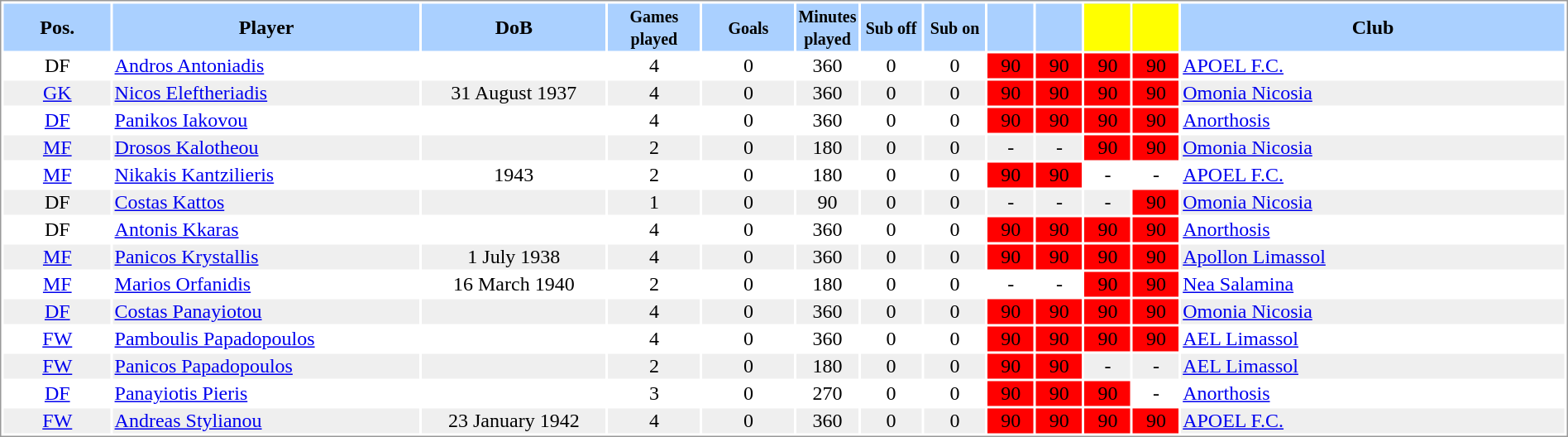<table border="0" width="100%" style="border: 1px solid #999; background-color:#FFFFFF; text-align:center">
<tr align="center" bgcolor="#AAD0FF">
<th width=7%>Pos.</th>
<th width=20%>Player</th>
<th width=12%>DoB</th>
<th width=6%><small>Games<br>played</small></th>
<th width=6%><small>Goals</small></th>
<th width=4%><small>Minutes<br>played</small></th>
<th width=4%><small>Sub off</small></th>
<th width=4%><small>Sub on</small></th>
<th width=3%></th>
<th width=3%></th>
<th width=3% bgcolor=yellow></th>
<th width=3% bgcolor=yellow></th>
<th width=27%>Club</th>
</tr>
<tr>
<td>DF</td>
<td align="left"><a href='#'>Andros Antoniadis</a></td>
<td></td>
<td>4</td>
<td>0</td>
<td>360</td>
<td>0</td>
<td>0</td>
<td bgcolor=red>90</td>
<td bgcolor=red>90</td>
<td bgcolor=red>90</td>
<td bgcolor=red>90</td>
<td align="left"> <a href='#'>APOEL F.C.</a></td>
</tr>
<tr bgcolor="#EFEFEF">
<td><a href='#'>GK</a></td>
<td align="left"><a href='#'>Nicos Eleftheriadis</a></td>
<td>31 August 1937</td>
<td>4</td>
<td>0</td>
<td>360</td>
<td>0</td>
<td>0</td>
<td bgcolor=red>90</td>
<td bgcolor=red>90</td>
<td bgcolor=red>90</td>
<td bgcolor=red>90</td>
<td align="left"> <a href='#'>Omonia Nicosia</a></td>
</tr>
<tr>
<td><a href='#'>DF</a></td>
<td align="left"><a href='#'>Panikos Iakovou</a></td>
<td></td>
<td>4</td>
<td>0</td>
<td>360</td>
<td>0</td>
<td>0</td>
<td bgcolor=red>90</td>
<td bgcolor=red>90</td>
<td bgcolor=red>90</td>
<td bgcolor=red>90</td>
<td align="left"> <a href='#'>Anorthosis</a></td>
</tr>
<tr bgcolor="#EFEFEF">
<td><a href='#'>MF</a></td>
<td align="left"><a href='#'>Drosos Kalotheou</a></td>
<td></td>
<td>2</td>
<td>0</td>
<td>180</td>
<td>0</td>
<td>0</td>
<td>-</td>
<td>-</td>
<td bgcolor=red>90</td>
<td bgcolor=red>90</td>
<td align="left"> <a href='#'>Omonia Nicosia</a></td>
</tr>
<tr>
<td><a href='#'>MF</a></td>
<td align="left"><a href='#'>Nikakis Kantzilieris</a></td>
<td>1943</td>
<td>2</td>
<td>0</td>
<td>180</td>
<td>0</td>
<td>0</td>
<td bgcolor=red>90</td>
<td bgcolor=red>90</td>
<td>-</td>
<td>-</td>
<td align="left"> <a href='#'>APOEL F.C.</a></td>
</tr>
<tr bgcolor="#EFEFEF">
<td>DF</td>
<td align="left"><a href='#'>Costas Kattos</a></td>
<td></td>
<td>1</td>
<td>0</td>
<td>90</td>
<td>0</td>
<td>0</td>
<td>-</td>
<td>-</td>
<td>-</td>
<td bgcolor=red>90</td>
<td align="left"> <a href='#'>Omonia Nicosia</a></td>
</tr>
<tr>
<td>DF</td>
<td align="left"><a href='#'>Antonis Kkaras</a></td>
<td></td>
<td>4</td>
<td>0</td>
<td>360</td>
<td>0</td>
<td>0</td>
<td bgcolor=red>90</td>
<td bgcolor=red>90</td>
<td bgcolor=red>90</td>
<td bgcolor=red>90</td>
<td align="left"> <a href='#'>Anorthosis</a></td>
</tr>
<tr bgcolor="#EFEFEF"t>
<td><a href='#'>MF</a></td>
<td align="left"><a href='#'>Panicos Krystallis</a></td>
<td>1 July 1938</td>
<td>4</td>
<td>0</td>
<td>360</td>
<td>0</td>
<td>0</td>
<td bgcolor=red>90</td>
<td bgcolor=red>90</td>
<td bgcolor=red>90</td>
<td bgcolor=red>90</td>
<td align="left"> <a href='#'>Apollon Limassol</a></td>
</tr>
<tr>
<td><a href='#'>MF</a></td>
<td align="left"><a href='#'>Marios Orfanidis</a></td>
<td>16 March 1940</td>
<td>2</td>
<td>0</td>
<td>180</td>
<td>0</td>
<td>0</td>
<td>-</td>
<td>-</td>
<td bgcolor=red>90</td>
<td bgcolor=red>90</td>
<td align="left"> <a href='#'>Nea Salamina</a></td>
</tr>
<tr bgcolor="#EFEFEF">
<td><a href='#'>DF</a></td>
<td align="left"><a href='#'>Costas Panayiotou</a></td>
<td></td>
<td>4</td>
<td>0</td>
<td>360</td>
<td>0</td>
<td>0</td>
<td bgcolor=red>90</td>
<td bgcolor=red>90</td>
<td bgcolor=red>90</td>
<td bgcolor=red>90</td>
<td align="left"> <a href='#'>Omonia Nicosia</a></td>
</tr>
<tr>
<td><a href='#'>FW</a></td>
<td align="left"><a href='#'>Pamboulis Papadopoulos</a></td>
<td></td>
<td>4</td>
<td>0</td>
<td>360</td>
<td>0</td>
<td>0</td>
<td bgcolor=red>90</td>
<td bgcolor=red>90</td>
<td bgcolor=red>90</td>
<td bgcolor=red>90</td>
<td align="left"> <a href='#'>AEL Limassol</a></td>
</tr>
<tr bgcolor="#EFEFEF">
<td><a href='#'>FW</a></td>
<td align="left"><a href='#'>Panicos Papadopoulos</a></td>
<td></td>
<td>2</td>
<td>0</td>
<td>180</td>
<td>0</td>
<td>0</td>
<td bgcolor=red>90</td>
<td bgcolor=red>90</td>
<td>-</td>
<td>-</td>
<td align="left"> <a href='#'>AEL Limassol</a></td>
</tr>
<tr>
<td><a href='#'>DF</a></td>
<td align="left"><a href='#'>Panayiotis Pieris</a></td>
<td></td>
<td>3</td>
<td>0</td>
<td>270</td>
<td>0</td>
<td>0</td>
<td bgcolor=red>90</td>
<td bgcolor=red>90</td>
<td bgcolor=red>90</td>
<td>-</td>
<td align="left"> <a href='#'>Anorthosis</a></td>
</tr>
<tr bgcolor="#EFEFEF">
<td><a href='#'>FW</a></td>
<td align="left"><a href='#'>Andreas Stylianou</a></td>
<td>23 January 1942</td>
<td>4</td>
<td>0</td>
<td>360</td>
<td>0</td>
<td>0</td>
<td bgcolor=red>90</td>
<td bgcolor=red>90</td>
<td bgcolor=red>90</td>
<td bgcolor=red>90</td>
<td align="left"> <a href='#'>APOEL F.C.</a></td>
</tr>
</table>
